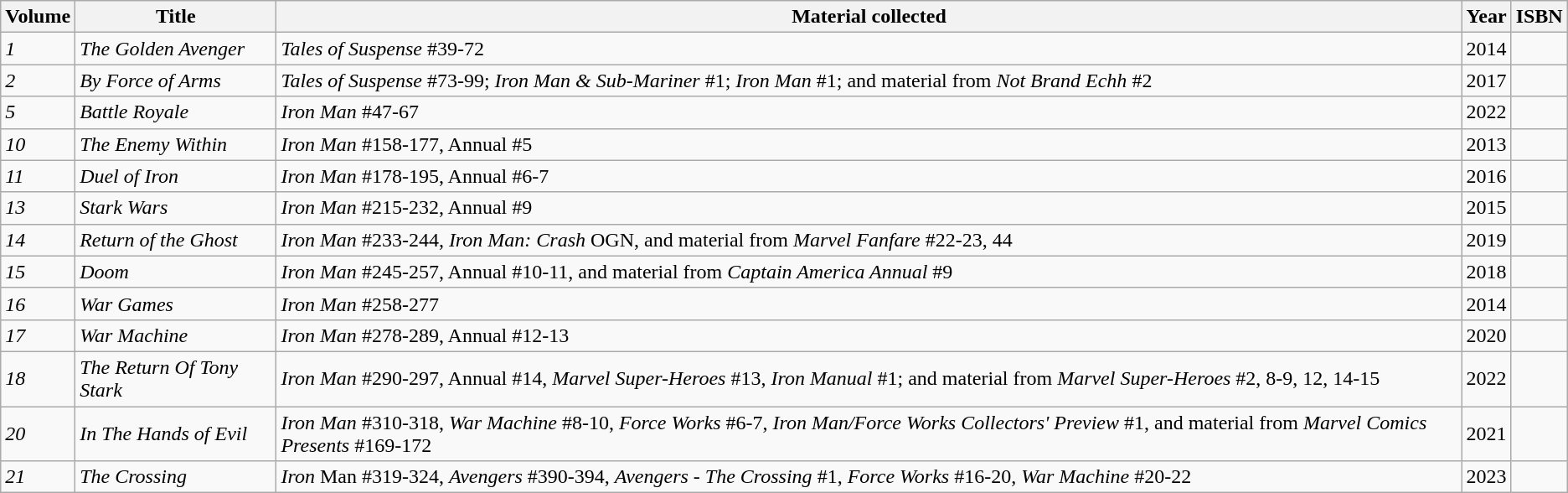<table class="wikitable sortable">
<tr>
<th>Volume</th>
<th>Title</th>
<th>Material collected</th>
<th>Year</th>
<th>ISBN</th>
</tr>
<tr>
<td><em>1</em></td>
<td><em>The Golden Avenger</em></td>
<td><em>Tales of Suspense</em> #39-72</td>
<td>2014</td>
<td></td>
</tr>
<tr>
<td><em>2</em></td>
<td><em>By Force of Arms</em></td>
<td><em>Tales of Suspense</em> #73-99; <em>Iron Man & Sub-Mariner</em> #1; <em>Iron Man</em> #1; and material from <em>Not Brand Echh</em> #2</td>
<td>2017</td>
<td></td>
</tr>
<tr>
<td><em>5</em></td>
<td><em>Battle Royale</em></td>
<td><em>Iron Man</em> #47-67</td>
<td>2022</td>
<td></td>
</tr>
<tr>
<td><em>10</em></td>
<td><em>The Enemy Within</em></td>
<td><em>Iron Man</em> #158-177, Annual #5</td>
<td>2013</td>
<td></td>
</tr>
<tr>
<td><em>11</em></td>
<td><em>Duel of Iron</em></td>
<td><em>Iron Man</em> #178-195, Annual #6-7</td>
<td>2016</td>
<td></td>
</tr>
<tr>
<td><em>13</em></td>
<td><em>Stark Wars</em></td>
<td><em>Iron Man</em> #215-232, Annual #9</td>
<td>2015</td>
<td></td>
</tr>
<tr>
<td><em>14</em></td>
<td><em>Return of the Ghost</em></td>
<td><em>Iron Man</em> #233-244, <em>Iron Man: Crash</em> OGN, and material from <em>Marvel Fanfare</em> #22-23, 44</td>
<td>2019</td>
<td></td>
</tr>
<tr>
<td><em>15</em></td>
<td><em>Doom</em></td>
<td><em>Iron Man</em> #245-257, Annual #10-11, and material from <em>Captain America Annual</em> #9</td>
<td>2018</td>
<td></td>
</tr>
<tr>
<td><em>16</em></td>
<td><em>War Games</em></td>
<td><em>Iron Man</em> #258-277</td>
<td>2014</td>
<td></td>
</tr>
<tr>
<td><em>17</em></td>
<td><em>War Machine</em></td>
<td><em>Iron Man</em> #278-289, Annual #12-13</td>
<td>2020</td>
<td></td>
</tr>
<tr>
<td><em>18</em></td>
<td><em>The Return Of Tony Stark</em></td>
<td><em>Iron Man</em> #290-297, Annual #14, <em>Marvel Super-Heroes</em> #13, <em>Iron Manual</em> #1; and material from <em>Marvel Super-Heroes</em> #2, 8-9, 12, 14-15</td>
<td>2022</td>
<td></td>
</tr>
<tr>
<td><em>20</em></td>
<td><em>In The Hands of Evil</em></td>
<td><em>Iron Man</em> #310-318, <em>War Machine</em> #8-10, <em>Force Works</em> #6-7, <em>Iron Man/Force Works Collectors' Preview</em> #1, and material from <em>Marvel Comics Presents</em> #169-172</td>
<td>2021</td>
<td></td>
</tr>
<tr>
<td><em>21</em></td>
<td><em>The Crossing</em></td>
<td><em>Iron</em> Man #319-324, <em>Avengers</em> #390-394, <em>Avengers - The Crossing</em> #1, <em>Force Works</em> #16-20, <em>War Machine</em> #20-22</td>
<td>2023</td>
<td></td>
</tr>
</table>
